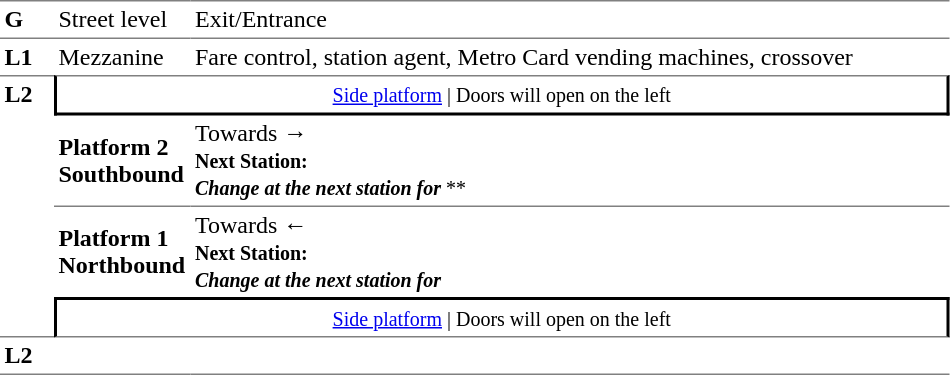<table table border=0 cellspacing=0 cellpadding=3>
<tr>
<td style="border-bottom:solid 1px gray;border-top:solid 1px gray;" width=30 valign=top><strong>G</strong></td>
<td style="border-top:solid 1px gray;border-bottom:solid 1px gray;" width=85 valign=top>Street level</td>
<td style="border-top:solid 1px gray;border-bottom:solid 1px gray;" width=500 valign=top>Exit/Entrance</td>
</tr>
<tr>
<td valign=top><strong>L1</strong></td>
<td valign=top>Mezzanine</td>
<td valign=top>Fare control, station agent, Metro Card vending machines, crossover<br></td>
</tr>
<tr>
<td style="border-top:solid 1px gray;border-bottom:solid 1px gray;" width=30 rowspan=4 valign=top><strong>L2</strong></td>
<td style="border-top:solid 1px gray;border-right:solid 2px black;border-left:solid 2px black;border-bottom:solid 2px black;text-align:center;" colspan=2><small><a href='#'>Side platform</a> | Doors will open on the left </small></td>
</tr>
<tr>
<td style="border-bottom:solid 1px gray;" width=85><span><strong>Platform 2</strong><br><strong>Southbound</strong></span></td>
<td style="border-bottom:solid 1px gray;" width=500>Towards → <br><small><strong>Next Station:</strong> <br><strong><em>Change at the next station for </em></strong> **</small></td>
</tr>
<tr>
<td><span><strong>Platform 1</strong><br><strong>Northbound</strong></span></td>
<td>Towards ← <br><small><strong>Next Station:</strong> <br><strong><em>Change at the next station for </em></strong></small></td>
</tr>
<tr>
<td style="border-top:solid 2px black;border-right:solid 2px black;border-left:solid 2px black;border-bottom:solid 1px gray;" colspan=2 align=center><small><a href='#'>Side platform</a> | Doors will open on the left </small></td>
</tr>
<tr>
<td style="border-bottom:solid 1px gray;" width=30 rowspan=2 valign=top><strong>L2</strong></td>
<td style="border-bottom:solid 1px gray;" width=85></td>
<td style="border-bottom:solid 1px gray;" width=500></td>
</tr>
<tr>
</tr>
</table>
